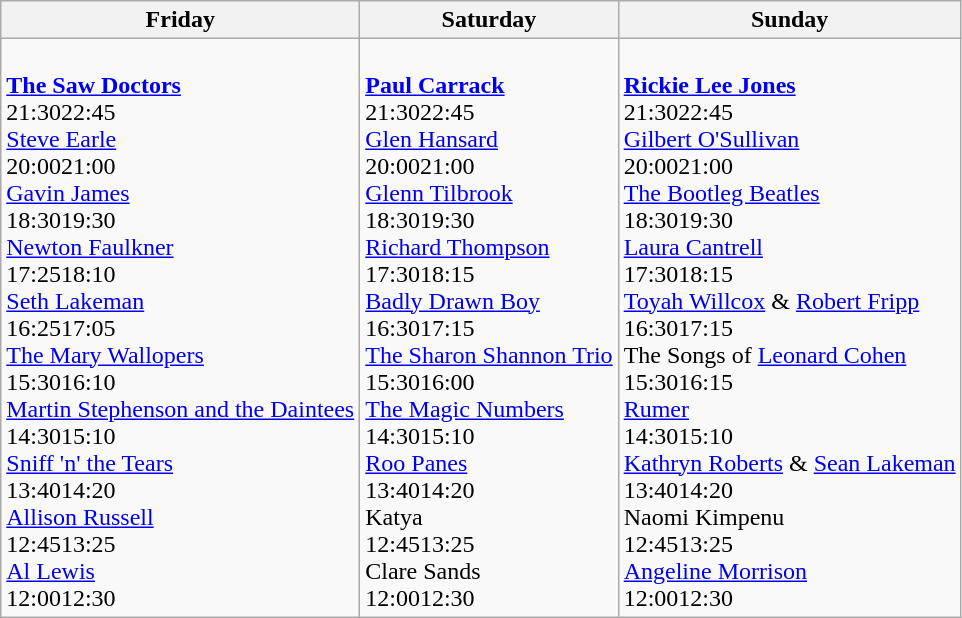<table class="wikitable">
<tr>
<th>Friday</th>
<th>Saturday</th>
<th>Sunday</th>
</tr>
<tr valign="top">
<td><br><strong><a href='#'>The Saw Doctors</a></strong>
<br>21:3022:45
<br><a href='#'>Steve Earle</a>
<br>20:0021:00
<br><a href='#'>Gavin James</a>
<br>18:3019:30
<br><a href='#'>Newton Faulkner</a>
<br>17:2518:10
<br><a href='#'>Seth Lakeman</a>
<br>16:2517:05
<br><a href='#'>The Mary Wallopers</a>
<br>15:3016:10
<br><a href='#'>Martin Stephenson and the Daintees</a>
<br>14:3015:10
<br><a href='#'>Sniff 'n' the Tears</a>
<br>13:4014:20
<br><a href='#'>Allison Russell</a>
<br>12:4513:25
<br><a href='#'>Al Lewis</a>
<br>12:0012:30</td>
<td><br><strong><a href='#'>Paul Carrack</a></strong>
<br>21:3022:45
<br><a href='#'>Glen Hansard</a>
<br>20:0021:00
<br><a href='#'>Glenn Tilbrook</a>
<br>18:3019:30
<br><a href='#'>Richard Thompson</a>
<br>17:3018:15
<br><a href='#'>Badly Drawn Boy</a>
<br>16:3017:15
<br><a href='#'>The Sharon Shannon Trio</a>
<br>15:3016:00
<br><a href='#'>The Magic Numbers</a>
<br>14:3015:10
<br><a href='#'>Roo Panes</a>
<br>13:4014:20
<br>Katya
<br>12:4513:25
<br>Clare Sands
<br>12:0012:30</td>
<td><br><strong><a href='#'>Rickie Lee Jones</a></strong>
<br>21:3022:45
<br><a href='#'>Gilbert O'Sullivan</a>
<br>20:0021:00
<br><a href='#'>The Bootleg Beatles</a>
<br>18:3019:30
<br><a href='#'>Laura Cantrell</a>
<br>17:3018:15
<br><a href='#'>Toyah Willcox</a> & <a href='#'>Robert Fripp</a>
<br>16:3017:15
<br>The Songs of <a href='#'>Leonard Cohen</a>
<br>15:3016:15
<br><a href='#'>Rumer</a>
<br>14:3015:10
<br><a href='#'>Kathryn Roberts</a> & <a href='#'>Sean Lakeman</a>
<br>13:4014:20
<br>Naomi Kimpenu
<br>12:4513:25
<br><a href='#'>Angeline Morrison</a>
<br>12:0012:30</td>
</tr>
</table>
